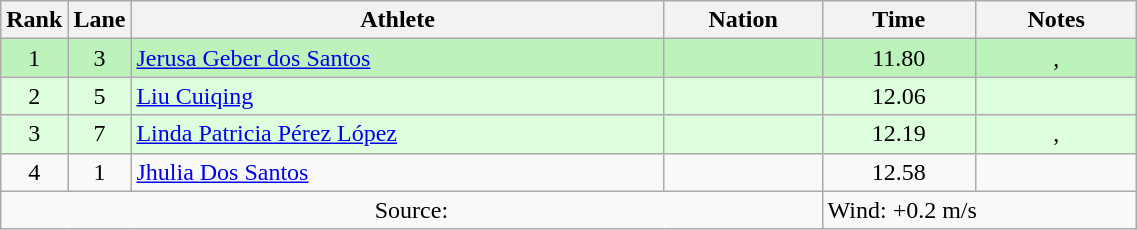<table class="wikitable sortable" style="text-align:center;width: 60%;">
<tr>
<th scope="col" style="width: 10px;">Rank</th>
<th scope="col" style="width: 10px;">Lane</th>
<th scope="col">Athlete</th>
<th scope="col">Nation</th>
<th scope="col">Time</th>
<th scope="col">Notes</th>
</tr>
<tr bgcolor=bbf3bb>
<td>1</td>
<td>3</td>
<td align=left><a href='#'>Jerusa Geber dos Santos</a><br></td>
<td align=left></td>
<td>11.80</td>
<td>, </td>
</tr>
<tr bgcolor=ddffdd>
<td>2</td>
<td>5</td>
<td align=left><a href='#'>Liu Cuiqing</a><br></td>
<td align=left></td>
<td>12.06</td>
<td></td>
</tr>
<tr bgcolor=ddffdd>
<td>3</td>
<td>7</td>
<td align=left><a href='#'>Linda Patricia Pérez López</a><br></td>
<td align=left></td>
<td>12.19</td>
<td>, </td>
</tr>
<tr>
<td>4</td>
<td>1</td>
<td align=left><a href='#'>Jhulia Dos Santos</a><br></td>
<td align=left></td>
<td>12.58</td>
<td></td>
</tr>
<tr class="sortbottom">
<td colspan="4">Source:</td>
<td colspan="2" style="text-align:left;">Wind: +0.2 m/s</td>
</tr>
</table>
